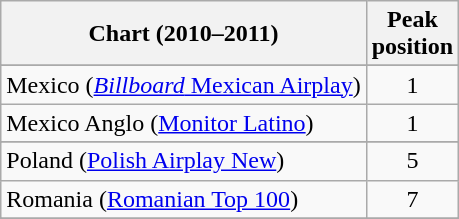<table class="wikitable sortable">
<tr>
<th>Chart (2010–2011)</th>
<th>Peak<br>position</th>
</tr>
<tr>
</tr>
<tr>
</tr>
<tr>
</tr>
<tr>
</tr>
<tr>
</tr>
<tr>
</tr>
<tr>
</tr>
<tr>
</tr>
<tr>
</tr>
<tr>
</tr>
<tr>
</tr>
<tr>
</tr>
<tr>
</tr>
<tr>
<td>Mexico (<a href='#'><em>Billboard</em> Mexican Airplay</a>)</td>
<td style="text-align:center;">1</td>
</tr>
<tr>
<td>Mexico Anglo (<a href='#'>Monitor Latino</a>)</td>
<td style="text-align:center;">1</td>
</tr>
<tr>
</tr>
<tr>
</tr>
<tr>
</tr>
<tr>
</tr>
<tr>
</tr>
<tr>
<td>Poland (<a href='#'>Polish Airplay New</a>)</td>
<td align="center">5</td>
</tr>
<tr>
<td>Romania (<a href='#'>Romanian Top 100</a>)</td>
<td style="text-align:center;">7</td>
</tr>
<tr>
</tr>
<tr>
</tr>
<tr>
</tr>
<tr>
</tr>
<tr>
</tr>
<tr>
</tr>
<tr>
</tr>
<tr>
</tr>
<tr>
</tr>
<tr>
</tr>
<tr>
</tr>
</table>
